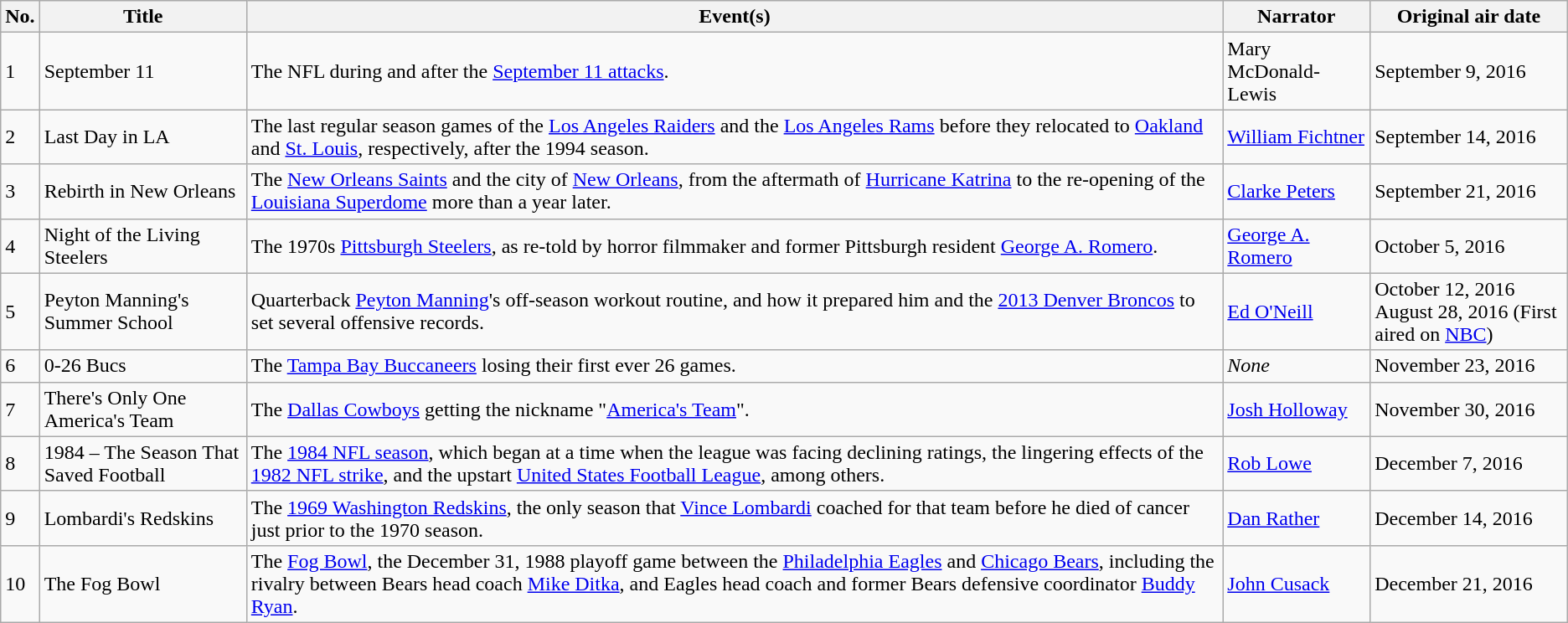<table class=wikitable>
<tr>
<th>No.</th>
<th>Title</th>
<th>Event(s)</th>
<th>Narrator</th>
<th>Original air date</th>
</tr>
<tr>
<td>1</td>
<td>September 11</td>
<td>The NFL during and after the <a href='#'>September 11 attacks</a>.</td>
<td>Mary McDonald-Lewis</td>
<td>September 9, 2016</td>
</tr>
<tr>
<td>2</td>
<td>Last Day in LA</td>
<td>The last regular season games of the <a href='#'>Los Angeles Raiders</a> and the <a href='#'>Los Angeles Rams</a> before they relocated to <a href='#'>Oakland</a> and <a href='#'>St. Louis</a>, respectively, after the 1994 season.</td>
<td><a href='#'>William Fichtner</a></td>
<td>September 14, 2016</td>
</tr>
<tr>
<td>3</td>
<td>Rebirth in New Orleans</td>
<td>The <a href='#'>New Orleans Saints</a> and the city of <a href='#'>New Orleans</a>, from the aftermath of <a href='#'>Hurricane Katrina</a> to the re-opening of the <a href='#'>Louisiana Superdome</a> more than a year later.</td>
<td><a href='#'>Clarke Peters</a></td>
<td>September 21, 2016</td>
</tr>
<tr>
<td>4</td>
<td>Night of the Living Steelers</td>
<td>The 1970s <a href='#'>Pittsburgh Steelers</a>, as re-told by horror filmmaker and former Pittsburgh resident <a href='#'>George A. Romero</a>.</td>
<td><a href='#'>George A. Romero</a></td>
<td>October 5, 2016</td>
</tr>
<tr>
<td>5</td>
<td>Peyton Manning's Summer School</td>
<td>Quarterback <a href='#'>Peyton Manning</a>'s off-season workout routine, and how it prepared him and the <a href='#'>2013 Denver Broncos</a> to set several offensive records.</td>
<td><a href='#'>Ed O'Neill</a></td>
<td>October 12, 2016<br>August 28, 2016 (First aired on <a href='#'>NBC</a>)</td>
</tr>
<tr>
<td>6</td>
<td>0-26 Bucs</td>
<td>The <a href='#'>Tampa Bay Buccaneers</a> losing their first ever 26 games.</td>
<td><em>None</em></td>
<td>November 23, 2016</td>
</tr>
<tr>
<td>7</td>
<td>There's Only One America's Team</td>
<td>The <a href='#'>Dallas Cowboys</a> getting the nickname "<a href='#'>America's Team</a>".</td>
<td><a href='#'>Josh Holloway</a></td>
<td>November 30, 2016</td>
</tr>
<tr>
<td>8</td>
<td>1984 – The Season That Saved Football</td>
<td>The <a href='#'>1984 NFL season</a>, which began at a time when the league was facing declining ratings, the lingering effects of the <a href='#'>1982 NFL strike</a>, and the upstart <a href='#'>United States Football League</a>, among others.</td>
<td><a href='#'>Rob Lowe</a></td>
<td>December 7, 2016</td>
</tr>
<tr>
<td>9</td>
<td>Lombardi's Redskins</td>
<td>The <a href='#'>1969 Washington Redskins</a>, the only season that <a href='#'>Vince Lombardi</a> coached for that team before he died of cancer just prior to the 1970 season.</td>
<td><a href='#'>Dan Rather</a></td>
<td>December 14, 2016</td>
</tr>
<tr>
<td>10</td>
<td>The Fog Bowl</td>
<td>The <a href='#'>Fog Bowl</a>, the December 31, 1988 playoff game between the <a href='#'>Philadelphia Eagles</a> and <a href='#'>Chicago Bears</a>, including the rivalry between Bears head coach <a href='#'>Mike Ditka</a>, and Eagles head coach and former Bears defensive coordinator <a href='#'>Buddy Ryan</a>.</td>
<td><a href='#'>John Cusack</a></td>
<td>December 21, 2016</td>
</tr>
</table>
